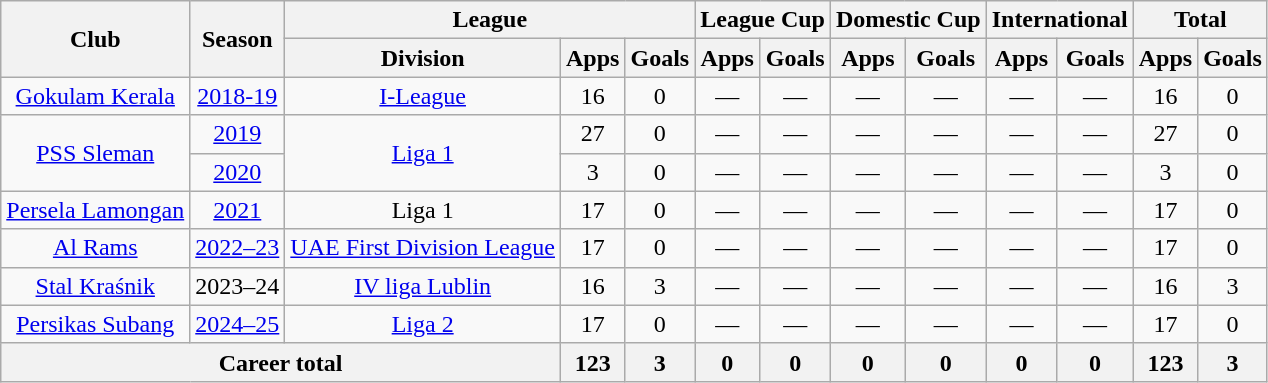<table class="wikitable" style="text-align: center;">
<tr>
<th rowspan="2">Club</th>
<th rowspan="2">Season</th>
<th colspan="3">League</th>
<th colspan="2">League Cup</th>
<th colspan="2">Domestic Cup</th>
<th colspan="2">International</th>
<th colspan="2">Total</th>
</tr>
<tr>
<th>Division</th>
<th>Apps</th>
<th>Goals</th>
<th>Apps</th>
<th>Goals</th>
<th>Apps</th>
<th>Goals</th>
<th>Apps</th>
<th>Goals</th>
<th>Apps</th>
<th>Goals</th>
</tr>
<tr>
<td rowspan="1"><a href='#'>Gokulam Kerala</a></td>
<td><a href='#'>2018-19</a></td>
<td><a href='#'>I-League</a></td>
<td>16</td>
<td>0</td>
<td>—</td>
<td>—</td>
<td>—</td>
<td>—</td>
<td>—</td>
<td>—</td>
<td>16</td>
<td>0</td>
</tr>
<tr>
<td rowspan="2"><a href='#'>PSS Sleman</a></td>
<td><a href='#'>2019</a></td>
<td rowspan="2"><a href='#'>Liga 1</a></td>
<td>27</td>
<td>0</td>
<td>—</td>
<td>—</td>
<td>—</td>
<td>—</td>
<td>—</td>
<td>—</td>
<td>27</td>
<td>0</td>
</tr>
<tr>
<td><a href='#'>2020</a></td>
<td>3</td>
<td>0</td>
<td>—</td>
<td>—</td>
<td>—</td>
<td>—</td>
<td>—</td>
<td>—</td>
<td>3</td>
<td>0</td>
</tr>
<tr>
<td rowspan="1"><a href='#'>Persela Lamongan</a></td>
<td><a href='#'>2021</a></td>
<td rowspan="1">Liga 1</td>
<td>17</td>
<td>0</td>
<td>—</td>
<td>—</td>
<td>—</td>
<td>—</td>
<td>—</td>
<td>—</td>
<td>17</td>
<td>0</td>
</tr>
<tr>
<td rowspan="1"><a href='#'>Al Rams</a></td>
<td><a href='#'>2022–23</a></td>
<td rowspan="1"><a href='#'>UAE First Division League</a></td>
<td>17</td>
<td>0</td>
<td>—</td>
<td>—</td>
<td>—</td>
<td>—</td>
<td>—</td>
<td>—</td>
<td>17</td>
<td>0</td>
</tr>
<tr>
<td rowspan="1"><a href='#'>Stal Kraśnik</a></td>
<td>2023–24</td>
<td rowspan="1"><a href='#'>IV liga Lublin</a></td>
<td>16</td>
<td>3</td>
<td>—</td>
<td>—</td>
<td>—</td>
<td>—</td>
<td>—</td>
<td>—</td>
<td>16</td>
<td>3</td>
</tr>
<tr>
<td rowspan="1"><a href='#'>Persikas Subang</a></td>
<td><a href='#'>2024–25</a></td>
<td rowspan="1"><a href='#'>Liga 2</a></td>
<td>17</td>
<td>0</td>
<td>—</td>
<td>—</td>
<td>—</td>
<td>—</td>
<td>—</td>
<td>—</td>
<td>17</td>
<td>0</td>
</tr>
<tr>
<th colspan="3">Career total</th>
<th>123</th>
<th>3</th>
<th>0</th>
<th>0</th>
<th>0</th>
<th>0</th>
<th>0</th>
<th>0</th>
<th>123</th>
<th>3</th>
</tr>
</table>
